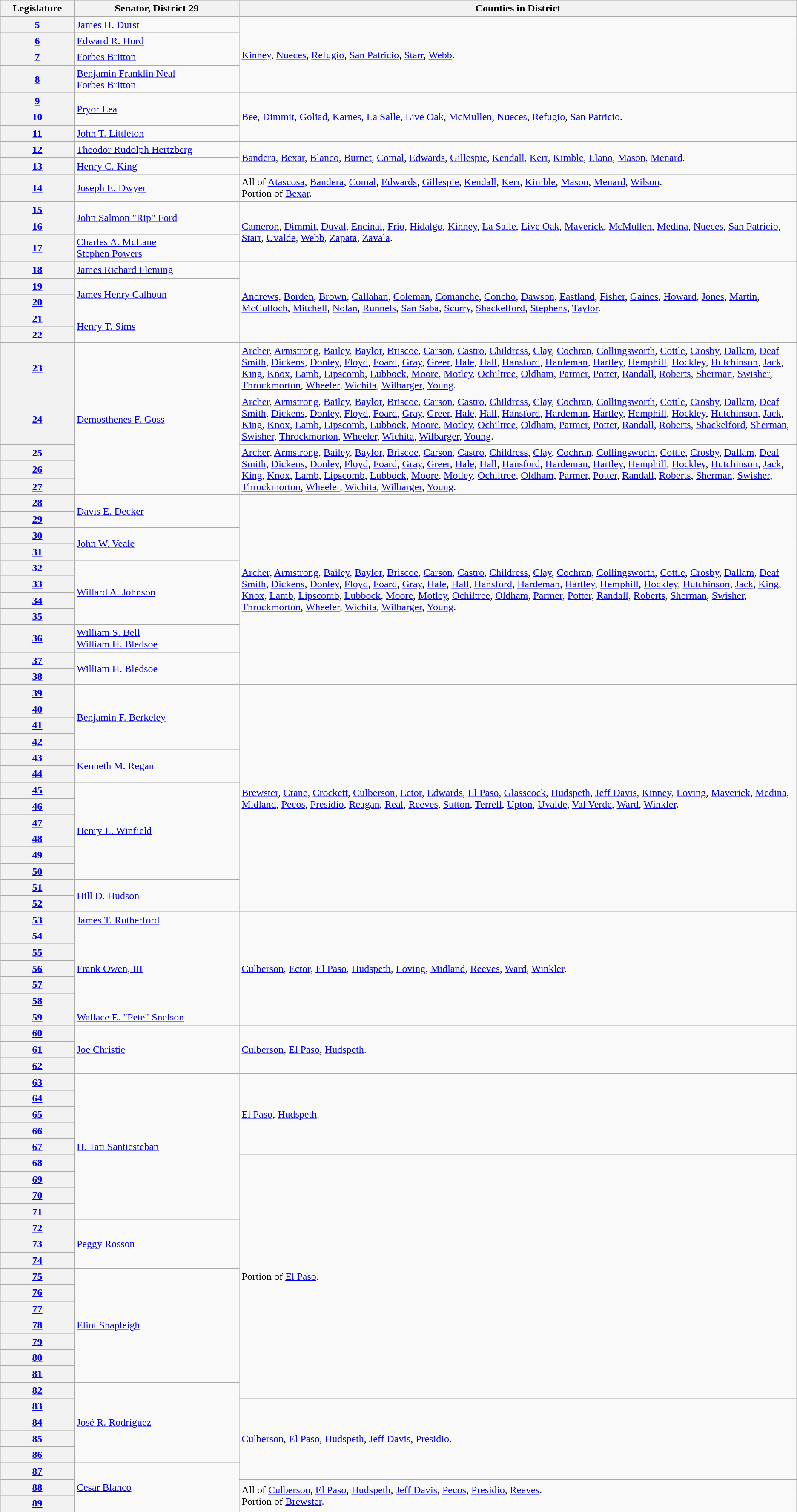<table class="wikitable">
<tr>
<th>Legislature</th>
<th>Senator, District 29</th>
<th width=70%>Counties in District</th>
</tr>
<tr>
<th><a href='#'>5</a></th>
<td><a href='#'>James H. Durst</a></td>
<td rowspan=4><a href='#'>Kinney</a>, <a href='#'>Nueces</a>, <a href='#'>Refugio</a>, <a href='#'>San Patricio</a>, <a href='#'>Starr</a>, <a href='#'>Webb</a>.</td>
</tr>
<tr>
<th><a href='#'>6</a></th>
<td><a href='#'>Edward R. Hord</a></td>
</tr>
<tr>
<th><a href='#'>7</a></th>
<td><a href='#'>Forbes Britton</a></td>
</tr>
<tr>
<th><a href='#'>8</a></th>
<td><a href='#'>Benjamin Franklin Neal</a><br><a href='#'>Forbes Britton</a></td>
</tr>
<tr>
<th><a href='#'>9</a></th>
<td rowspan=2><a href='#'>Pryor Lea</a></td>
<td rowspan=3><a href='#'>Bee</a>, <a href='#'>Dimmit</a>, <a href='#'>Goliad</a>, <a href='#'>Karnes</a>, <a href='#'>La Salle</a>, <a href='#'>Live Oak</a>, <a href='#'>McMullen</a>, <a href='#'>Nueces</a>, <a href='#'>Refugio</a>, <a href='#'>San Patricio</a>.</td>
</tr>
<tr>
<th><a href='#'>10</a></th>
</tr>
<tr>
<th><a href='#'>11</a></th>
<td><a href='#'>John T. Littleton</a></td>
</tr>
<tr>
<th><a href='#'>12</a></th>
<td><a href='#'>Theodor Rudolph Hertzberg</a></td>
<td rowspan=2><a href='#'>Bandera</a>, <a href='#'>Bexar</a>, <a href='#'>Blanco</a>, <a href='#'>Burnet</a>, <a href='#'>Comal</a>, <a href='#'>Edwards</a>, <a href='#'>Gillespie</a>, <a href='#'>Kendall</a>, <a href='#'>Kerr</a>, <a href='#'>Kimble</a>, <a href='#'>Llano</a>, <a href='#'>Mason</a>, <a href='#'>Menard</a>.</td>
</tr>
<tr>
<th><a href='#'>13</a></th>
<td><a href='#'>Henry C. King</a></td>
</tr>
<tr>
<th><a href='#'>14</a></th>
<td><a href='#'>Joseph E. Dwyer</a></td>
<td>All of <a href='#'>Atascosa</a>, <a href='#'>Bandera</a>, <a href='#'>Comal</a>, <a href='#'>Edwards</a>, <a href='#'>Gillespie</a>, <a href='#'>Kendall</a>, <a href='#'>Kerr</a>, <a href='#'>Kimble</a>, <a href='#'>Mason</a>, <a href='#'>Menard</a>, <a href='#'>Wilson</a>.<br>Portion of <a href='#'>Bexar</a>.</td>
</tr>
<tr>
<th><a href='#'>15</a></th>
<td rowspan=2><a href='#'>John Salmon "Rip" Ford</a></td>
<td rowspan=3><a href='#'>Cameron</a>, <a href='#'>Dimmit</a>, <a href='#'>Duval</a>, <a href='#'>Encinal</a>, <a href='#'>Frio</a>, <a href='#'>Hidalgo</a>, <a href='#'>Kinney</a>, <a href='#'>La Salle</a>, <a href='#'>Live Oak</a>, <a href='#'>Maverick</a>, <a href='#'>McMullen</a>, <a href='#'>Medina</a>, <a href='#'>Nueces</a>, <a href='#'>San Patricio</a>, <a href='#'>Starr</a>, <a href='#'>Uvalde</a>, <a href='#'>Webb</a>, <a href='#'>Zapata</a>, <a href='#'>Zavala</a>.</td>
</tr>
<tr>
<th><a href='#'>16</a></th>
</tr>
<tr>
<th><a href='#'>17</a></th>
<td><a href='#'>Charles A. McLane</a><br><a href='#'>Stephen Powers</a></td>
</tr>
<tr>
<th><a href='#'>18</a></th>
<td><a href='#'>James Richard Fleming</a></td>
<td rowspan=5><a href='#'>Andrews</a>, <a href='#'>Borden</a>, <a href='#'>Brown</a>, <a href='#'>Callahan</a>, <a href='#'>Coleman</a>, <a href='#'>Comanche</a>, <a href='#'>Concho</a>, <a href='#'>Dawson</a>, <a href='#'>Eastland</a>, <a href='#'>Fisher</a>, <a href='#'>Gaines</a>, <a href='#'>Howard</a>, <a href='#'>Jones</a>, <a href='#'>Martin</a>, <a href='#'>McCulloch</a>, <a href='#'>Mitchell</a>, <a href='#'>Nolan</a>, <a href='#'>Runnels</a>, <a href='#'>San Saba</a>, <a href='#'>Scurry</a>, <a href='#'>Shackelford</a>, <a href='#'>Stephens</a>, <a href='#'>Taylor</a>.</td>
</tr>
<tr>
<th><a href='#'>19</a></th>
<td rowspan=2><a href='#'>James Henry Calhoun</a></td>
</tr>
<tr>
<th><a href='#'>20</a></th>
</tr>
<tr>
<th><a href='#'>21</a></th>
<td rowspan=2><a href='#'>Henry T. Sims</a></td>
</tr>
<tr>
<th><a href='#'>22</a></th>
</tr>
<tr>
<th><a href='#'>23</a></th>
<td rowspan=5><a href='#'>Demosthenes F. Goss</a></td>
<td><a href='#'>Archer</a>, <a href='#'>Armstrong</a>, <a href='#'>Bailey</a>, <a href='#'>Baylor</a>, <a href='#'>Briscoe</a>, <a href='#'>Carson</a>, <a href='#'>Castro</a>, <a href='#'>Childress</a>, <a href='#'>Clay</a>, <a href='#'>Cochran</a>, <a href='#'>Collingsworth</a>, <a href='#'>Cottle</a>, <a href='#'>Crosby</a>, <a href='#'>Dallam</a>, <a href='#'>Deaf Smith</a>, <a href='#'>Dickens</a>, <a href='#'>Donley</a>, <a href='#'>Floyd</a>, <a href='#'>Foard</a>, <a href='#'>Gray</a>, <a href='#'>Greer</a>, <a href='#'>Hale</a>, <a href='#'>Hall</a>, <a href='#'>Hansford</a>, <a href='#'>Hardeman</a>, <a href='#'>Hartley</a>, <a href='#'>Hemphill</a>, <a href='#'>Hockley</a>, <a href='#'>Hutchinson</a>, <a href='#'>Jack</a>, <a href='#'>King</a>, <a href='#'>Knox</a>, <a href='#'>Lamb</a>, <a href='#'>Lipscomb</a>, <a href='#'>Lubbock</a>, <a href='#'>Moore</a>, <a href='#'>Motley</a>, <a href='#'>Ochiltree</a>, <a href='#'>Oldham</a>, <a href='#'>Parmer</a>, <a href='#'>Potter</a>, <a href='#'>Randall</a>, <a href='#'>Roberts</a>, <a href='#'>Sherman</a>, <a href='#'>Swisher</a>, <a href='#'>Throckmorton</a>, <a href='#'>Wheeler</a>, <a href='#'>Wichita</a>, <a href='#'>Wilbarger</a>, <a href='#'>Young</a>.</td>
</tr>
<tr>
<th><a href='#'>24</a></th>
<td><a href='#'>Archer</a>, <a href='#'>Armstrong</a>, <a href='#'>Bailey</a>, <a href='#'>Baylor</a>, <a href='#'>Briscoe</a>, <a href='#'>Carson</a>, <a href='#'>Castro</a>, <a href='#'>Childress</a>, <a href='#'>Clay</a>, <a href='#'>Cochran</a>, <a href='#'>Collingsworth</a>, <a href='#'>Cottle</a>, <a href='#'>Crosby</a>, <a href='#'>Dallam</a>, <a href='#'>Deaf Smith</a>, <a href='#'>Dickens</a>, <a href='#'>Donley</a>, <a href='#'>Floyd</a>, <a href='#'>Foard</a>, <a href='#'>Gray</a>, <a href='#'>Greer</a>, <a href='#'>Hale</a>, <a href='#'>Hall</a>, <a href='#'>Hansford</a>, <a href='#'>Hardeman</a>, <a href='#'>Hartley</a>, <a href='#'>Hemphill</a>, <a href='#'>Hockley</a>, <a href='#'>Hutchinson</a>, <a href='#'>Jack</a>, <a href='#'>King</a>, <a href='#'>Knox</a>, <a href='#'>Lamb</a>, <a href='#'>Lipscomb</a>, <a href='#'>Lubbock</a>, <a href='#'>Moore</a>, <a href='#'>Motley</a>, <a href='#'>Ochiltree</a>, <a href='#'>Oldham</a>, <a href='#'>Parmer</a>, <a href='#'>Potter</a>, <a href='#'>Randall</a>, <a href='#'>Roberts</a>, <a href='#'>Shackelford</a>, <a href='#'>Sherman</a>, <a href='#'>Swisher</a>, <a href='#'>Throckmorton</a>, <a href='#'>Wheeler</a>, <a href='#'>Wichita</a>, <a href='#'>Wilbarger</a>, <a href='#'>Young</a>.</td>
</tr>
<tr>
<th><a href='#'>25</a></th>
<td rowspan=3><a href='#'>Archer</a>, <a href='#'>Armstrong</a>, <a href='#'>Bailey</a>, <a href='#'>Baylor</a>, <a href='#'>Briscoe</a>, <a href='#'>Carson</a>, <a href='#'>Castro</a>, <a href='#'>Childress</a>, <a href='#'>Clay</a>, <a href='#'>Cochran</a>, <a href='#'>Collingsworth</a>, <a href='#'>Cottle</a>, <a href='#'>Crosby</a>, <a href='#'>Dallam</a>, <a href='#'>Deaf Smith</a>, <a href='#'>Dickens</a>, <a href='#'>Donley</a>, <a href='#'>Floyd</a>, <a href='#'>Foard</a>, <a href='#'>Gray</a>, <a href='#'>Greer</a>, <a href='#'>Hale</a>, <a href='#'>Hall</a>, <a href='#'>Hansford</a>, <a href='#'>Hardeman</a>, <a href='#'>Hartley</a>, <a href='#'>Hemphill</a>, <a href='#'>Hockley</a>, <a href='#'>Hutchinson</a>, <a href='#'>Jack</a>, <a href='#'>King</a>, <a href='#'>Knox</a>, <a href='#'>Lamb</a>, <a href='#'>Lipscomb</a>, <a href='#'>Lubbock</a>, <a href='#'>Moore</a>, <a href='#'>Motley</a>, <a href='#'>Ochiltree</a>, <a href='#'>Oldham</a>, <a href='#'>Parmer</a>, <a href='#'>Potter</a>, <a href='#'>Randall</a>, <a href='#'>Roberts</a>, <a href='#'>Sherman</a>, <a href='#'>Swisher</a>, <a href='#'>Throckmorton</a>, <a href='#'>Wheeler</a>, <a href='#'>Wichita</a>, <a href='#'>Wilbarger</a>, <a href='#'>Young</a>.</td>
</tr>
<tr>
<th><a href='#'>26</a></th>
</tr>
<tr>
<th><a href='#'>27</a></th>
</tr>
<tr>
<th><a href='#'>28</a></th>
<td rowspan=2><a href='#'>Davis E. Decker</a></td>
<td rowspan=11><a href='#'>Archer</a>, <a href='#'>Armstrong</a>, <a href='#'>Bailey</a>, <a href='#'>Baylor</a>, <a href='#'>Briscoe</a>, <a href='#'>Carson</a>, <a href='#'>Castro</a>, <a href='#'>Childress</a>, <a href='#'>Clay</a>, <a href='#'>Cochran</a>, <a href='#'>Collingsworth</a>, <a href='#'>Cottle</a>, <a href='#'>Crosby</a>, <a href='#'>Dallam</a>, <a href='#'>Deaf Smith</a>, <a href='#'>Dickens</a>, <a href='#'>Donley</a>, <a href='#'>Floyd</a>, <a href='#'>Foard</a>, <a href='#'>Gray</a>, <a href='#'>Hale</a>, <a href='#'>Hall</a>, <a href='#'>Hansford</a>, <a href='#'>Hardeman</a>, <a href='#'>Hartley</a>, <a href='#'>Hemphill</a>, <a href='#'>Hockley</a>, <a href='#'>Hutchinson</a>, <a href='#'>Jack</a>, <a href='#'>King</a>, <a href='#'>Knox</a>, <a href='#'>Lamb</a>, <a href='#'>Lipscomb</a>, <a href='#'>Lubbock</a>, <a href='#'>Moore</a>, <a href='#'>Motley</a>, <a href='#'>Ochiltree</a>, <a href='#'>Oldham</a>, <a href='#'>Parmer</a>, <a href='#'>Potter</a>, <a href='#'>Randall</a>, <a href='#'>Roberts</a>, <a href='#'>Sherman</a>, <a href='#'>Swisher</a>, <a href='#'>Throckmorton</a>, <a href='#'>Wheeler</a>, <a href='#'>Wichita</a>, <a href='#'>Wilbarger</a>, <a href='#'>Young</a>.</td>
</tr>
<tr>
<th><a href='#'>29</a></th>
</tr>
<tr>
<th><a href='#'>30</a></th>
<td rowspan=2><a href='#'>John W. Veale</a></td>
</tr>
<tr>
<th><a href='#'>31</a></th>
</tr>
<tr>
<th><a href='#'>32</a></th>
<td rowspan=4><a href='#'>Willard A. Johnson</a></td>
</tr>
<tr>
<th><a href='#'>33</a></th>
</tr>
<tr>
<th><a href='#'>34</a></th>
</tr>
<tr>
<th><a href='#'>35</a></th>
</tr>
<tr>
<th><a href='#'>36</a></th>
<td><a href='#'>William S. Bell</a><br><a href='#'>William H. Bledsoe</a></td>
</tr>
<tr>
<th><a href='#'>37</a></th>
<td rowspan=2><a href='#'>William H. Bledsoe</a></td>
</tr>
<tr>
<th><a href='#'>38</a></th>
</tr>
<tr>
<th><a href='#'>39</a></th>
<td rowspan=4><a href='#'>Benjamin F. Berkeley</a></td>
<td rowspan=14><a href='#'>Brewster</a>, <a href='#'>Crane</a>, <a href='#'>Crockett</a>, <a href='#'>Culberson</a>, <a href='#'>Ector</a>, <a href='#'>Edwards</a>, <a href='#'>El Paso</a>, <a href='#'>Glasscock</a>, <a href='#'>Hudspeth</a>, <a href='#'>Jeff Davis</a>, <a href='#'>Kinney</a>, <a href='#'>Loving</a>, <a href='#'>Maverick</a>, <a href='#'>Medina</a>, <a href='#'>Midland</a>, <a href='#'>Pecos</a>, <a href='#'>Presidio</a>, <a href='#'>Reagan</a>, <a href='#'>Real</a>, <a href='#'>Reeves</a>, <a href='#'>Sutton</a>, <a href='#'>Terrell</a>, <a href='#'>Upton</a>, <a href='#'>Uvalde</a>, <a href='#'>Val Verde</a>, <a href='#'>Ward</a>, <a href='#'>Winkler</a>.</td>
</tr>
<tr>
<th><a href='#'>40</a></th>
</tr>
<tr>
<th><a href='#'>41</a></th>
</tr>
<tr>
<th><a href='#'>42</a></th>
</tr>
<tr>
<th><a href='#'>43</a></th>
<td rowspan=2><a href='#'>Kenneth M. Regan</a></td>
</tr>
<tr>
<th><a href='#'>44</a></th>
</tr>
<tr>
<th><a href='#'>45</a></th>
<td rowspan=6><a href='#'>Henry L. Winfield</a></td>
</tr>
<tr>
<th><a href='#'>46</a></th>
</tr>
<tr>
<th><a href='#'>47</a></th>
</tr>
<tr>
<th><a href='#'>48</a></th>
</tr>
<tr>
<th><a href='#'>49</a></th>
</tr>
<tr>
<th><a href='#'>50</a></th>
</tr>
<tr>
<th><a href='#'>51</a></th>
<td rowspan=2><a href='#'>Hill D. Hudson</a></td>
</tr>
<tr>
<th><a href='#'>52</a></th>
</tr>
<tr>
<th><a href='#'>53</a></th>
<td><a href='#'>James T. Rutherford</a></td>
<td rowspan=7><a href='#'>Culberson</a>, <a href='#'>Ector</a>, <a href='#'>El Paso</a>, <a href='#'>Hudspeth</a>, <a href='#'>Loving</a>, <a href='#'>Midland</a>, <a href='#'>Reeves</a>, <a href='#'>Ward</a>, <a href='#'>Winkler</a>.</td>
</tr>
<tr>
<th><a href='#'>54</a></th>
<td rowspan=5><a href='#'>Frank Owen, III</a></td>
</tr>
<tr>
<th><a href='#'>55</a></th>
</tr>
<tr>
<th><a href='#'>56</a></th>
</tr>
<tr>
<th><a href='#'>57</a></th>
</tr>
<tr>
<th><a href='#'>58</a></th>
</tr>
<tr>
<th><a href='#'>59</a></th>
<td><a href='#'>Wallace E. "Pete" Snelson</a></td>
</tr>
<tr>
<th><a href='#'>60</a></th>
<td rowspan=3><a href='#'>Joe Christie</a></td>
<td rowspan=3><a href='#'>Culberson</a>, <a href='#'>El Paso</a>, <a href='#'>Hudspeth</a>.</td>
</tr>
<tr>
<th><a href='#'>61</a></th>
</tr>
<tr>
<th><a href='#'>62</a></th>
</tr>
<tr>
<th><a href='#'>63</a></th>
<td rowspan=9><a href='#'>H. Tati Santiesteban</a></td>
<td rowspan=5><a href='#'>El Paso</a>, <a href='#'>Hudspeth</a>.</td>
</tr>
<tr>
<th><a href='#'>64</a></th>
</tr>
<tr>
<th><a href='#'>65</a></th>
</tr>
<tr>
<th><a href='#'>66</a></th>
</tr>
<tr>
<th><a href='#'>67</a></th>
</tr>
<tr>
<th><a href='#'>68</a></th>
<td rowspan=15>Portion of <a href='#'>El Paso</a>.</td>
</tr>
<tr>
<th><a href='#'>69</a></th>
</tr>
<tr>
<th><a href='#'>70</a></th>
</tr>
<tr>
<th><a href='#'>71</a></th>
</tr>
<tr>
<th><a href='#'>72</a></th>
<td rowspan=3><a href='#'>Peggy Rosson</a></td>
</tr>
<tr>
<th><a href='#'>73</a></th>
</tr>
<tr>
<th><a href='#'>74</a></th>
</tr>
<tr>
<th><a href='#'>75</a></th>
<td rowspan=7><a href='#'>Eliot Shapleigh</a></td>
</tr>
<tr>
<th><a href='#'>76</a></th>
</tr>
<tr>
<th><a href='#'>77</a></th>
</tr>
<tr>
<th><a href='#'>78</a></th>
</tr>
<tr>
<th><a href='#'>79</a></th>
</tr>
<tr>
<th><a href='#'>80</a></th>
</tr>
<tr>
<th><a href='#'>81</a></th>
</tr>
<tr>
<th><a href='#'>82</a></th>
<td rowspan=5><a href='#'>José R. Rodríguez</a></td>
</tr>
<tr>
<th><a href='#'>83</a></th>
<td rowspan=5><a href='#'>Culberson</a>, <a href='#'>El Paso</a>, <a href='#'>Hudspeth</a>, <a href='#'>Jeff Davis</a>, <a href='#'>Presidio</a>.</td>
</tr>
<tr>
<th><a href='#'>84</a></th>
</tr>
<tr>
<th><a href='#'>85</a></th>
</tr>
<tr>
<th><a href='#'>86</a></th>
</tr>
<tr>
<th><a href='#'>87</a></th>
<td rowspan=3><a href='#'>Cesar Blanco</a></td>
</tr>
<tr>
<th><a href='#'>88</a></th>
<td rowspan=2>All of <a href='#'>Culberson</a>, <a href='#'>El Paso</a>, <a href='#'>Hudspeth</a>, <a href='#'>Jeff Davis</a>, <a href='#'>Pecos</a>, <a href='#'>Presidio</a>, <a href='#'>Reeves</a>.<br>Portion of <a href='#'>Brewster</a>.</td>
</tr>
<tr>
<th><a href='#'>89</a></th>
</tr>
</table>
